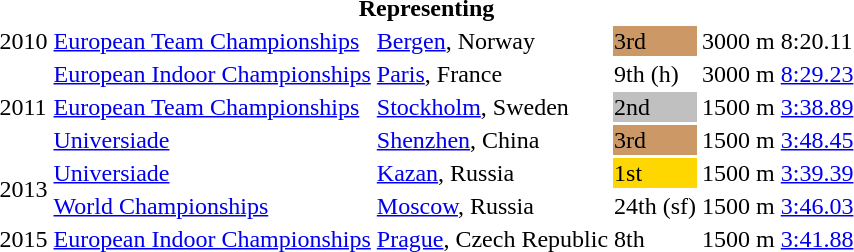<table>
<tr>
<th colspan="6">Representing </th>
</tr>
<tr>
<td>2010</td>
<td><a href='#'>European Team Championships</a></td>
<td><a href='#'>Bergen</a>, Norway</td>
<td bgcolor="CC9966">3rd</td>
<td>3000 m</td>
<td>8:20.11</td>
</tr>
<tr>
<td rowspan=3>2011</td>
<td><a href='#'>European Indoor Championships</a></td>
<td><a href='#'>Paris</a>, France</td>
<td>9th (h)</td>
<td>3000 m</td>
<td><a href='#'>8:29.23</a></td>
</tr>
<tr>
<td><a href='#'>European Team Championships</a></td>
<td><a href='#'>Stockholm</a>, Sweden</td>
<td bgcolor="silver">2nd</td>
<td>1500 m</td>
<td><a href='#'>3:38.89</a></td>
</tr>
<tr>
<td><a href='#'>Universiade</a></td>
<td><a href='#'>Shenzhen</a>, China</td>
<td bgcolor="cc9966">3rd</td>
<td>1500 m</td>
<td><a href='#'>3:48.45</a></td>
</tr>
<tr>
<td rowspan=2>2013</td>
<td><a href='#'>Universiade</a></td>
<td><a href='#'>Kazan</a>, Russia</td>
<td bgcolor=gold>1st</td>
<td>1500 m</td>
<td><a href='#'>3:39.39</a></td>
</tr>
<tr>
<td><a href='#'>World Championships</a></td>
<td><a href='#'>Moscow</a>, Russia</td>
<td>24th (sf)</td>
<td>1500 m</td>
<td><a href='#'>3:46.03</a></td>
</tr>
<tr>
<td>2015</td>
<td><a href='#'>European Indoor Championships</a></td>
<td><a href='#'>Prague</a>, Czech Republic</td>
<td>8th</td>
<td>1500 m</td>
<td><a href='#'>3:41.88</a></td>
</tr>
<tr>
</tr>
</table>
